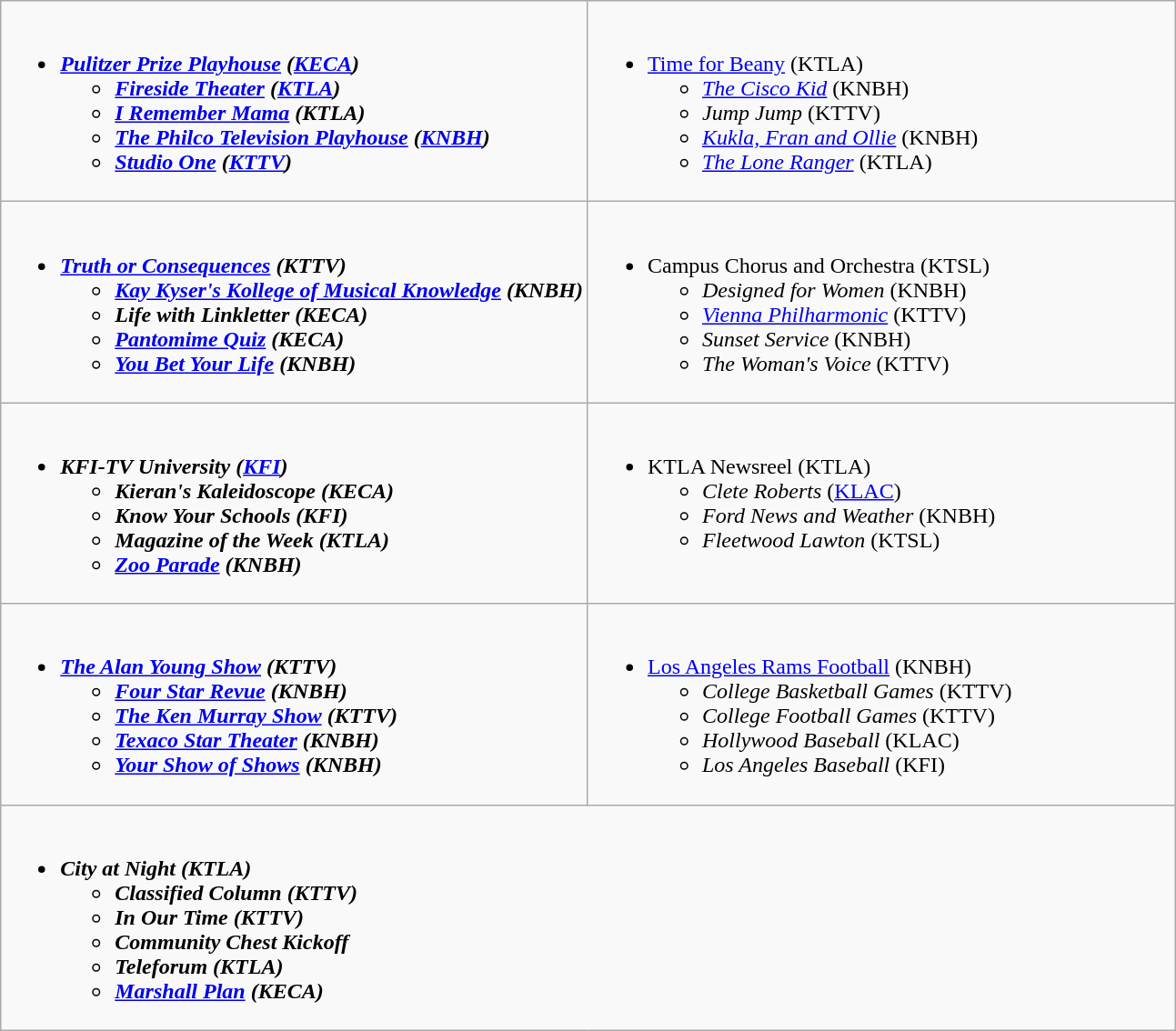<table class="wikitable">
<tr>
<td style="vertical-align:top;" width="50%"><br><ul><li><strong><em><a href='#'>Pulitzer Prize Playhouse</a><em> (<a href='#'>KECA</a>)<strong><ul><li></em><a href='#'>Fireside Theater</a><em> (<a href='#'>KTLA</a>)</li><li></em><a href='#'>I Remember Mama</a><em> (KTLA)</li><li></em><a href='#'>The Philco Television Playhouse</a><em> (<a href='#'>KNBH</a>)</li><li></em><a href='#'>Studio One</a><em> (<a href='#'>KTTV</a>)</li></ul></li></ul></td>
<td style="vertical-align:top;" width="50%"><br><ul><li></em></strong><a href='#'>Time for Beany</a></em> (KTLA)</strong><ul><li><em><a href='#'>The Cisco Kid</a></em> (KNBH)</li><li><em>Jump Jump</em> (KTTV)</li><li><em><a href='#'>Kukla, Fran and Ollie</a></em> (KNBH)</li><li><em><a href='#'>The Lone Ranger</a></em> (KTLA)</li></ul></li></ul></td>
</tr>
<tr>
<td style="vertical-align:top;" width="50%"><br><ul><li><strong><em><a href='#'>Truth or Consequences</a><em> (KTTV)<strong><ul><li></em><a href='#'>Kay Kyser's Kollege of Musical Knowledge</a><em> (KNBH)</li><li></em>Life with Linkletter<em> (KECA)</li><li></em><a href='#'>Pantomime Quiz</a><em> (KECA)</li><li></em><a href='#'>You Bet Your Life</a><em> (KNBH)</li></ul></li></ul></td>
<td style="vertical-align:top;" width="50%"><br><ul><li></em></strong>Campus Chorus and Orchestra</em> (KTSL)</strong><ul><li><em>Designed for Women</em> (KNBH)</li><li><em><a href='#'>Vienna Philharmonic</a></em> (KTTV)</li><li><em>Sunset Service</em> (KNBH)</li><li><em>The Woman's Voice</em> (KTTV)</li></ul></li></ul></td>
</tr>
<tr>
<td style="vertical-align:top;" width="50%"><br><ul><li><strong><em>KFI-TV University<em> (<a href='#'>KFI</a>)<strong><ul><li></em>Kieran's Kaleidoscope<em> (KECA)</li><li></em>Know Your Schools<em> (KFI)</li><li></em>Magazine of the Week<em> (KTLA)</li><li></em><a href='#'>Zoo Parade</a><em> (KNBH)</li></ul></li></ul></td>
<td style="vertical-align:top;" width="50%"><br><ul><li></em></strong>KTLA Newsreel</em> (KTLA)</strong><ul><li><em>Clete Roberts</em> (<a href='#'>KLAC</a>)</li><li><em>Ford News and Weather</em> (KNBH)</li><li><em>Fleetwood Lawton</em> (KTSL)</li></ul></li></ul></td>
</tr>
<tr>
<td style="vertical-align:top;" width="50%"><br><ul><li><strong><em><a href='#'>The Alan Young Show</a><em> (KTTV)<strong><ul><li></em><a href='#'>Four Star Revue</a><em> (KNBH)</li><li></em><a href='#'>The Ken Murray Show</a><em> (KTTV)</li><li></em><a href='#'>Texaco Star Theater</a><em> (KNBH)</li><li></em><a href='#'>Your Show of Shows</a><em> (KNBH)</li></ul></li></ul></td>
<td style="vertical-align:top;" width="50%"><br><ul><li></em></strong><a href='#'>Los Angeles Rams Football</a></em> (KNBH)</strong><ul><li><em>College Basketball Games</em> (KTTV)</li><li><em>College Football Games</em> (KTTV)</li><li><em>Hollywood Baseball</em> (KLAC)</li><li><em>Los Angeles Baseball</em> (KFI)</li></ul></li></ul></td>
</tr>
<tr>
<td style="vertical-align:top;" width="50%" colspan="2"><br><ul><li><strong><em>City at Night<em> (KTLA)<strong><ul><li></em>Classified Column<em> (KTTV)</li><li></em>In Our Time<em> (KTTV)</li><li></em>Community Chest Kickoff<em></li><li></em>Teleforum<em> (KTLA)</li><li></em><a href='#'>Marshall Plan</a><em> (KECA)</li></ul></li></ul></td>
</tr>
</table>
